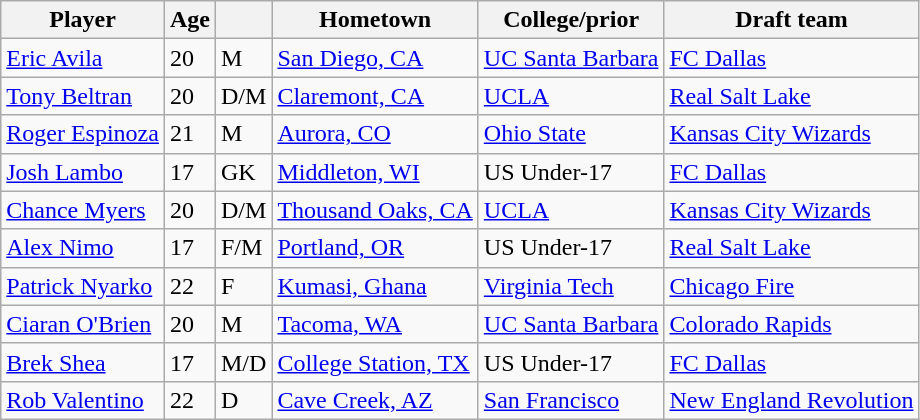<table class="wikitable">
<tr>
<th>Player</th>
<th>Age</th>
<th></th>
<th>Hometown</th>
<th>College/prior</th>
<th>Draft team</th>
</tr>
<tr>
<td> <a href='#'>Eric Avila</a></td>
<td>20</td>
<td>M</td>
<td><a href='#'>San Diego, CA</a></td>
<td><a href='#'>UC Santa Barbara</a></td>
<td><a href='#'>FC Dallas</a></td>
</tr>
<tr>
<td> <a href='#'>Tony Beltran</a></td>
<td>20</td>
<td>D/M</td>
<td><a href='#'>Claremont, CA</a></td>
<td><a href='#'>UCLA</a></td>
<td><a href='#'>Real Salt Lake</a></td>
</tr>
<tr>
<td> <a href='#'>Roger Espinoza</a></td>
<td>21</td>
<td>M</td>
<td><a href='#'>Aurora, CO</a></td>
<td><a href='#'>Ohio State</a></td>
<td><a href='#'>Kansas City Wizards</a></td>
</tr>
<tr>
<td> <a href='#'>Josh Lambo</a></td>
<td>17</td>
<td>GK</td>
<td><a href='#'>Middleton, WI</a></td>
<td>US Under-17</td>
<td><a href='#'>FC Dallas</a></td>
</tr>
<tr>
<td> <a href='#'>Chance Myers</a></td>
<td>20</td>
<td>D/M</td>
<td><a href='#'>Thousand Oaks, CA</a></td>
<td><a href='#'>UCLA</a></td>
<td><a href='#'>Kansas City Wizards</a></td>
</tr>
<tr>
<td> <a href='#'>Alex Nimo</a></td>
<td>17</td>
<td>F/M</td>
<td><a href='#'>Portland, OR</a></td>
<td>US Under-17</td>
<td><a href='#'>Real Salt Lake</a></td>
</tr>
<tr>
<td> <a href='#'>Patrick Nyarko</a></td>
<td>22</td>
<td>F</td>
<td><a href='#'>Kumasi, Ghana</a></td>
<td><a href='#'>Virginia Tech</a></td>
<td><a href='#'>Chicago Fire</a></td>
</tr>
<tr>
<td> <a href='#'>Ciaran O'Brien</a></td>
<td>20</td>
<td>M</td>
<td><a href='#'>Tacoma, WA</a></td>
<td><a href='#'>UC Santa Barbara</a></td>
<td><a href='#'>Colorado Rapids</a></td>
</tr>
<tr>
<td> <a href='#'>Brek Shea</a></td>
<td>17</td>
<td>M/D</td>
<td><a href='#'>College Station, TX</a></td>
<td>US Under-17</td>
<td><a href='#'>FC Dallas</a></td>
</tr>
<tr>
<td> <a href='#'>Rob Valentino</a></td>
<td>22</td>
<td>D</td>
<td><a href='#'>Cave Creek, AZ</a></td>
<td><a href='#'>San Francisco</a></td>
<td><a href='#'>New England Revolution</a></td>
</tr>
</table>
